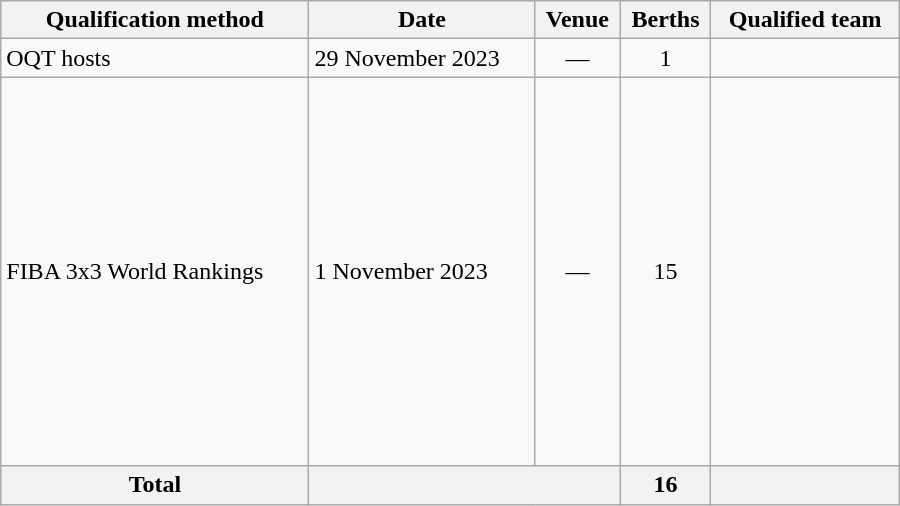<table class="wikitable" width=600>
<tr>
<th>Qualification method</th>
<th>Date</th>
<th>Venue</th>
<th>Berths</th>
<th>Qualified team</th>
</tr>
<tr>
<td>OQT hosts</td>
<td>29 November 2023</td>
<td align=center>—</td>
<td align=center>1</td>
<td></td>
</tr>
<tr>
<td>FIBA 3x3 World Rankings</td>
<td>1 November 2023</td>
<td align=center>—</td>
<td align=center>15</td>
<td><br><br><br><br><br><br><br><br><br><br><br><br><br><br></td>
</tr>
<tr>
<th>Total</th>
<th colspan="2"></th>
<th>16</th>
<th></th>
</tr>
</table>
